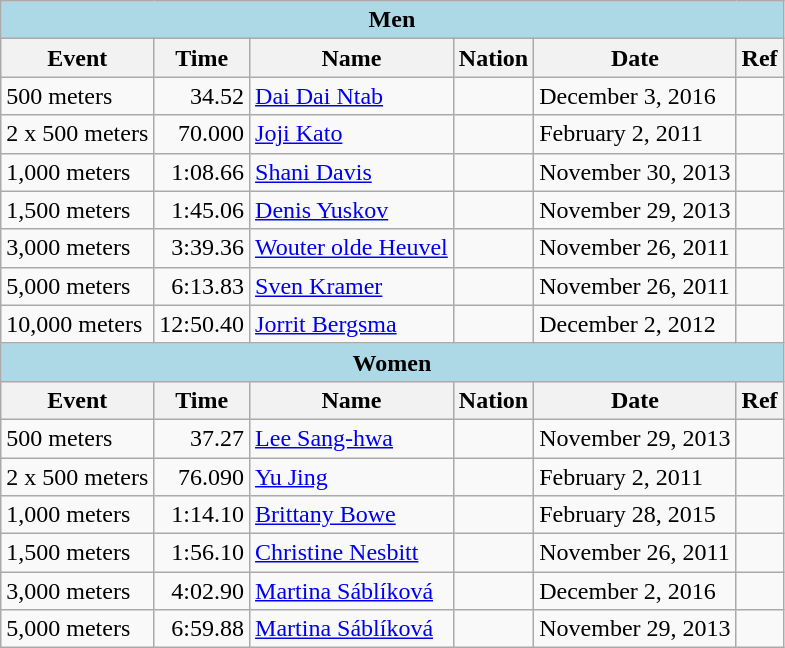<table class="wikitable">
<tr>
<th colspan="6" style="background-color: lightblue;">Men</th>
</tr>
<tr>
<th>Event</th>
<th>Time</th>
<th>Name</th>
<th>Nation</th>
<th>Date</th>
<th>Ref</th>
</tr>
<tr>
<td>500 meters</td>
<td align=right>34.52</td>
<td><a href='#'>Dai Dai Ntab</a></td>
<td></td>
<td>December 3, 2016</td>
<td></td>
</tr>
<tr>
<td>2 x 500 meters</td>
<td align=right>70.000</td>
<td><a href='#'>Joji Kato</a></td>
<td></td>
<td>February 2, 2011</td>
<td></td>
</tr>
<tr>
<td>1,000 meters</td>
<td align=right>1:08.66</td>
<td><a href='#'>Shani Davis</a></td>
<td></td>
<td>November 30, 2013</td>
<td></td>
</tr>
<tr>
<td>1,500 meters</td>
<td align=right>1:45.06</td>
<td><a href='#'>Denis Yuskov</a></td>
<td></td>
<td>November 29, 2013</td>
<td></td>
</tr>
<tr>
<td>3,000 meters</td>
<td align=right>3:39.36</td>
<td><a href='#'>Wouter olde Heuvel</a></td>
<td></td>
<td>November 26, 2011</td>
<td></td>
</tr>
<tr>
<td>5,000 meters</td>
<td align=right>6:13.83</td>
<td><a href='#'>Sven Kramer</a></td>
<td></td>
<td>November 26, 2011</td>
<td></td>
</tr>
<tr>
<td>10,000 meters</td>
<td align=right>12:50.40</td>
<td><a href='#'>Jorrit Bergsma</a></td>
<td></td>
<td>December 2, 2012</td>
<td></td>
</tr>
<tr>
<th colspan="6" style="background-color: lightblue;">Women</th>
</tr>
<tr>
<th>Event</th>
<th>Time</th>
<th>Name</th>
<th>Nation</th>
<th>Date</th>
<th>Ref</th>
</tr>
<tr>
<td>500 meters</td>
<td align=right>37.27</td>
<td><a href='#'>Lee Sang-hwa</a></td>
<td></td>
<td>November 29, 2013</td>
<td></td>
</tr>
<tr>
<td>2 x 500 meters</td>
<td align=right>76.090</td>
<td><a href='#'>Yu Jing</a></td>
<td></td>
<td>February 2, 2011</td>
<td></td>
</tr>
<tr>
<td>1,000 meters</td>
<td align=right>1:14.10</td>
<td><a href='#'>Brittany Bowe</a></td>
<td></td>
<td>February 28, 2015</td>
<td></td>
</tr>
<tr>
<td>1,500 meters</td>
<td align=right>1:56.10</td>
<td><a href='#'>Christine Nesbitt</a></td>
<td></td>
<td>November 26, 2011</td>
<td></td>
</tr>
<tr>
<td>3,000 meters</td>
<td align=right>4:02.90</td>
<td><a href='#'>Martina Sáblíková</a></td>
<td></td>
<td>December 2, 2016</td>
<td></td>
</tr>
<tr>
<td>5,000 meters</td>
<td align=right>6:59.88</td>
<td><a href='#'>Martina Sáblíková</a></td>
<td></td>
<td>November 29, 2013</td>
<td></td>
</tr>
</table>
